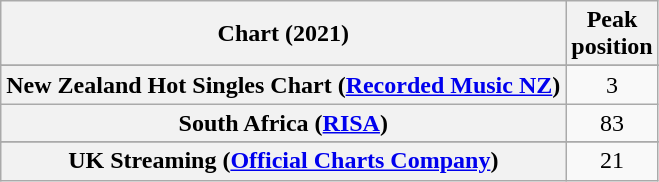<table class="wikitable sortable plainrowheaders" style="text-align:center">
<tr>
<th scope="col">Chart (2021)</th>
<th scope="col">Peak<br>position</th>
</tr>
<tr>
</tr>
<tr>
</tr>
<tr>
</tr>
<tr>
</tr>
<tr>
<th scope="row">New Zealand Hot Singles Chart (<a href='#'>Recorded Music NZ</a>)</th>
<td>3</td>
</tr>
<tr>
<th scope="row">South Africa (<a href='#'>RISA</a>)</th>
<td>83</td>
</tr>
<tr>
</tr>
<tr>
<th scope="row">UK Streaming (<a href='#'>Official Charts Company</a>)</th>
<td>21</td>
</tr>
</table>
